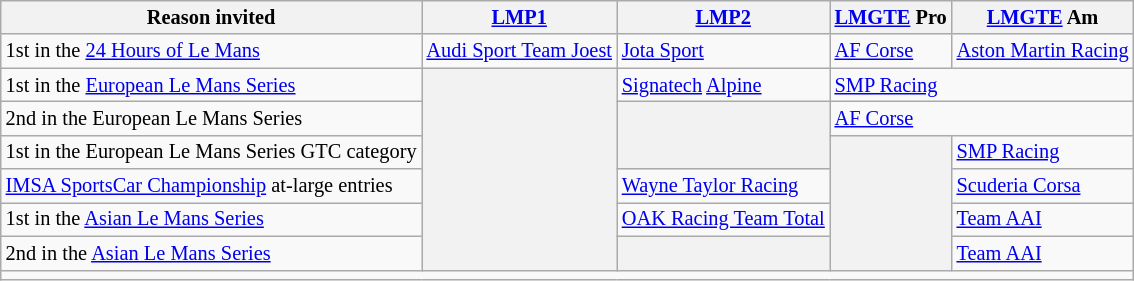<table class="wikitable" style="font-size: 85%;">
<tr>
<th scope="col">Reason invited</th>
<th scope="col"><a href='#'>LMP1</a></th>
<th scope="col"><a href='#'>LMP2</a></th>
<th scope="col"><a href='#'>LMGTE</a> Pro</th>
<th scope="col"><a href='#'>LMGTE</a> Am</th>
</tr>
<tr>
<td>1st in the <a href='#'>24 Hours of Le Mans</a></td>
<td> <a href='#'>Audi Sport Team Joest</a></td>
<td> <a href='#'>Jota Sport</a></td>
<td> <a href='#'>AF Corse</a></td>
<td> <a href='#'>Aston Martin Racing</a></td>
</tr>
<tr>
<td>1st in the <a href='#'>European Le Mans Series</a></td>
<th rowspan=6></th>
<td> <a href='#'>Signatech</a> <a href='#'>Alpine</a></td>
<td colspan=2> <a href='#'>SMP Racing</a></td>
</tr>
<tr>
<td>2nd in the European Le Mans Series</td>
<th rowspan=2></th>
<td colspan=2> <a href='#'>AF Corse</a></td>
</tr>
<tr>
<td>1st in the European Le Mans Series GTC category</td>
<th rowspan=4></th>
<td> <a href='#'>SMP Racing</a></td>
</tr>
<tr>
<td><a href='#'>IMSA SportsCar Championship</a> at-large entries</td>
<td> <a href='#'>Wayne Taylor Racing</a></td>
<td> <a href='#'>Scuderia Corsa</a></td>
</tr>
<tr>
<td>1st in the <a href='#'>Asian Le Mans Series</a></td>
<td> <a href='#'>OAK Racing Team Total</a></td>
<td> <a href='#'>Team AAI</a></td>
</tr>
<tr>
<td>2nd in the <a href='#'>Asian Le Mans Series</a></td>
<th></th>
<td> <a href='#'>Team AAI</a></td>
</tr>
<tr>
<td colspan="5"></td>
</tr>
</table>
